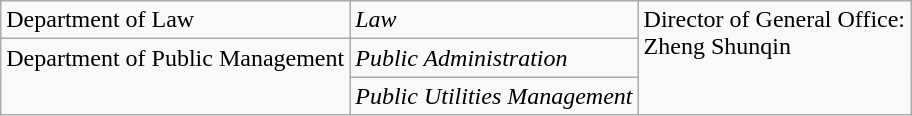<table class="wikitable">
<tr valign="top">
<td>Department of Law</td>
<td><em>Law</em></td>
<td rowspan="3">Director of General Office:<br>Zheng Shunqin</td>
</tr>
<tr valign="top">
<td rowspan="2">Department of Public Management</td>
<td><em>Public Administration</em></td>
</tr>
<tr valign="top">
<td><em>Public Utilities Management</em></td>
</tr>
</table>
